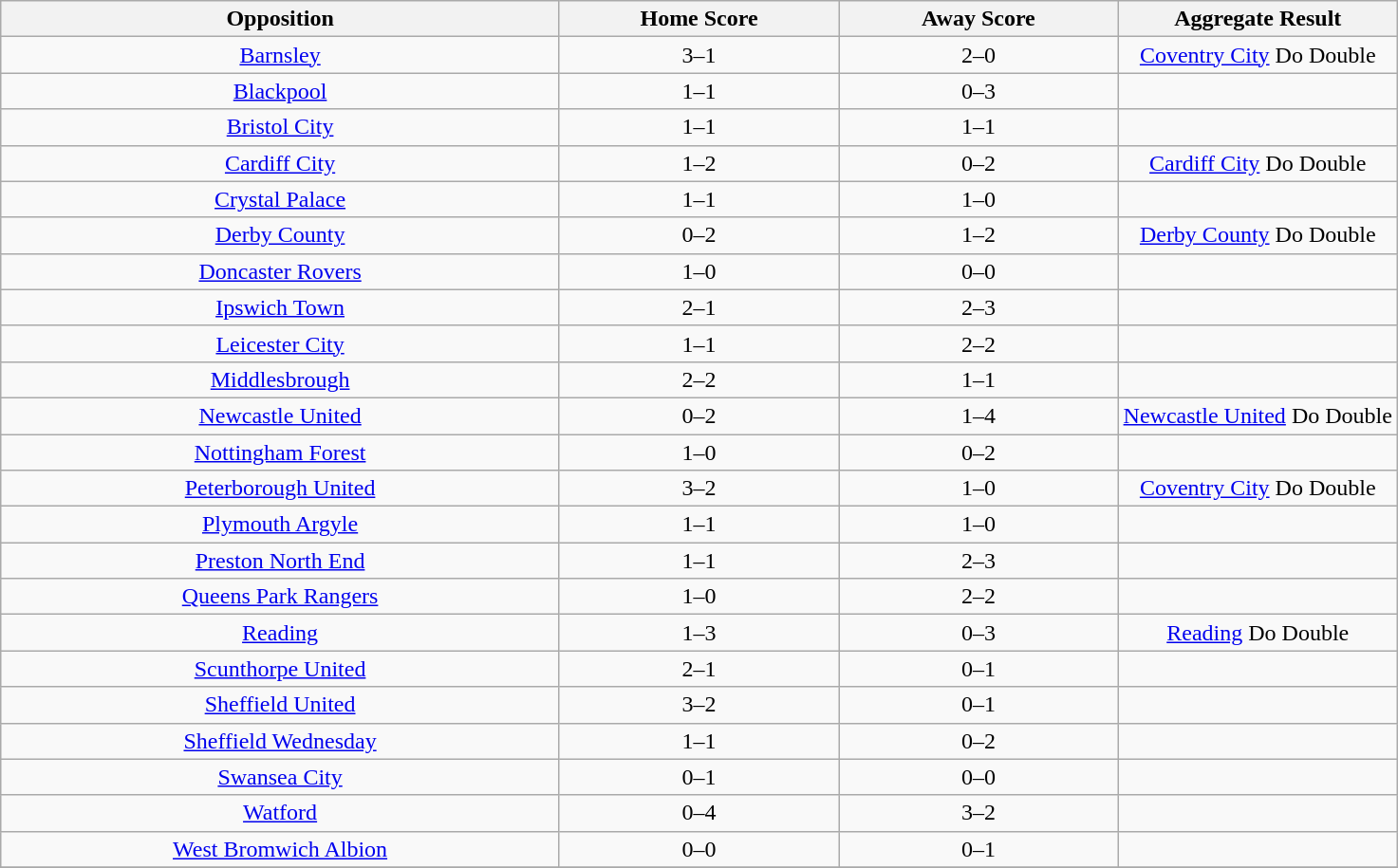<table class="wikitable">
<tr>
<th width=40%>Opposition</th>
<th width=20%>Home Score</th>
<th width=20%>Away Score</th>
<th width=20%>Aggregate Result</th>
</tr>
<tr>
<td align="center"><a href='#'>Barnsley</a></td>
<td align="center">3–1</td>
<td align="center">2–0</td>
<td align="center"><a href='#'>Coventry City</a> Do Double</td>
</tr>
<tr>
<td align="center"><a href='#'>Blackpool</a></td>
<td align="center">1–1</td>
<td align="center">0–3</td>
<td align="center"></td>
</tr>
<tr>
<td align="center"><a href='#'>Bristol City</a></td>
<td align="center">1–1</td>
<td align="center">1–1</td>
<td align="center"></td>
</tr>
<tr>
<td align="center"><a href='#'>Cardiff City</a></td>
<td align="center">1–2</td>
<td align="center">0–2</td>
<td align="center"><a href='#'>Cardiff City</a> Do Double</td>
</tr>
<tr>
<td align="center"><a href='#'>Crystal Palace</a></td>
<td align="center">1–1</td>
<td align="center">1–0</td>
<td align="center"></td>
</tr>
<tr>
<td align="center"><a href='#'>Derby County</a></td>
<td align="center">0–2</td>
<td align="center">1–2</td>
<td align="center"><a href='#'>Derby County</a> Do Double</td>
</tr>
<tr>
<td align="center"><a href='#'>Doncaster Rovers</a></td>
<td align="center">1–0</td>
<td align="center">0–0</td>
<td align="center"></td>
</tr>
<tr>
<td align="center"><a href='#'>Ipswich Town</a></td>
<td align="center">2–1</td>
<td align="center">2–3</td>
<td align="center"></td>
</tr>
<tr>
<td align="center"><a href='#'>Leicester City</a></td>
<td align="center">1–1</td>
<td align="center">2–2</td>
<td align="center"></td>
</tr>
<tr>
<td align="center"><a href='#'>Middlesbrough</a></td>
<td align="center">2–2</td>
<td align="center">1–1</td>
<td align="center"></td>
</tr>
<tr>
<td align="center"><a href='#'>Newcastle United</a></td>
<td align="center">0–2</td>
<td align="center">1–4</td>
<td align="center"><a href='#'>Newcastle United</a> Do Double</td>
</tr>
<tr>
<td align="center"><a href='#'>Nottingham Forest</a></td>
<td align="center">1–0</td>
<td align="center">0–2</td>
<td align="center"></td>
</tr>
<tr>
<td align="center"><a href='#'>Peterborough United</a></td>
<td align="center">3–2</td>
<td align="center">1–0</td>
<td align="center"><a href='#'>Coventry City</a> Do Double</td>
</tr>
<tr>
<td align="center"><a href='#'>Plymouth Argyle</a></td>
<td align="center">1–1</td>
<td align="center">1–0</td>
<td align="center"></td>
</tr>
<tr>
<td align="center"><a href='#'>Preston North End</a></td>
<td align="center">1–1</td>
<td align="center">2–3</td>
<td align="center"></td>
</tr>
<tr>
<td align="center"><a href='#'>Queens Park Rangers</a></td>
<td align="center">1–0</td>
<td align="center">2–2</td>
<td align="center"></td>
</tr>
<tr>
<td align="center"><a href='#'>Reading</a></td>
<td align="center">1–3</td>
<td align="center">0–3</td>
<td align="center"><a href='#'>Reading</a> Do Double</td>
</tr>
<tr>
<td align="center"><a href='#'>Scunthorpe United</a></td>
<td align="center">2–1</td>
<td align="center">0–1</td>
<td align="center"></td>
</tr>
<tr>
<td align="center"><a href='#'>Sheffield United</a></td>
<td align="center">3–2</td>
<td align="center">0–1</td>
<td align="center"></td>
</tr>
<tr>
<td align="center"><a href='#'>Sheffield Wednesday</a></td>
<td align="center">1–1</td>
<td align="center">0–2</td>
<td align="center"></td>
</tr>
<tr>
<td align="center"><a href='#'>Swansea City</a></td>
<td align="center">0–1</td>
<td align="center">0–0</td>
<td align="center"></td>
</tr>
<tr>
<td align="center"><a href='#'>Watford</a></td>
<td align="center">0–4</td>
<td align="center">3–2</td>
<td align="center"></td>
</tr>
<tr>
<td align="center"><a href='#'>West Bromwich Albion</a></td>
<td align="center">0–0</td>
<td align="center">0–1</td>
<td align="center"></td>
</tr>
<tr>
</tr>
</table>
